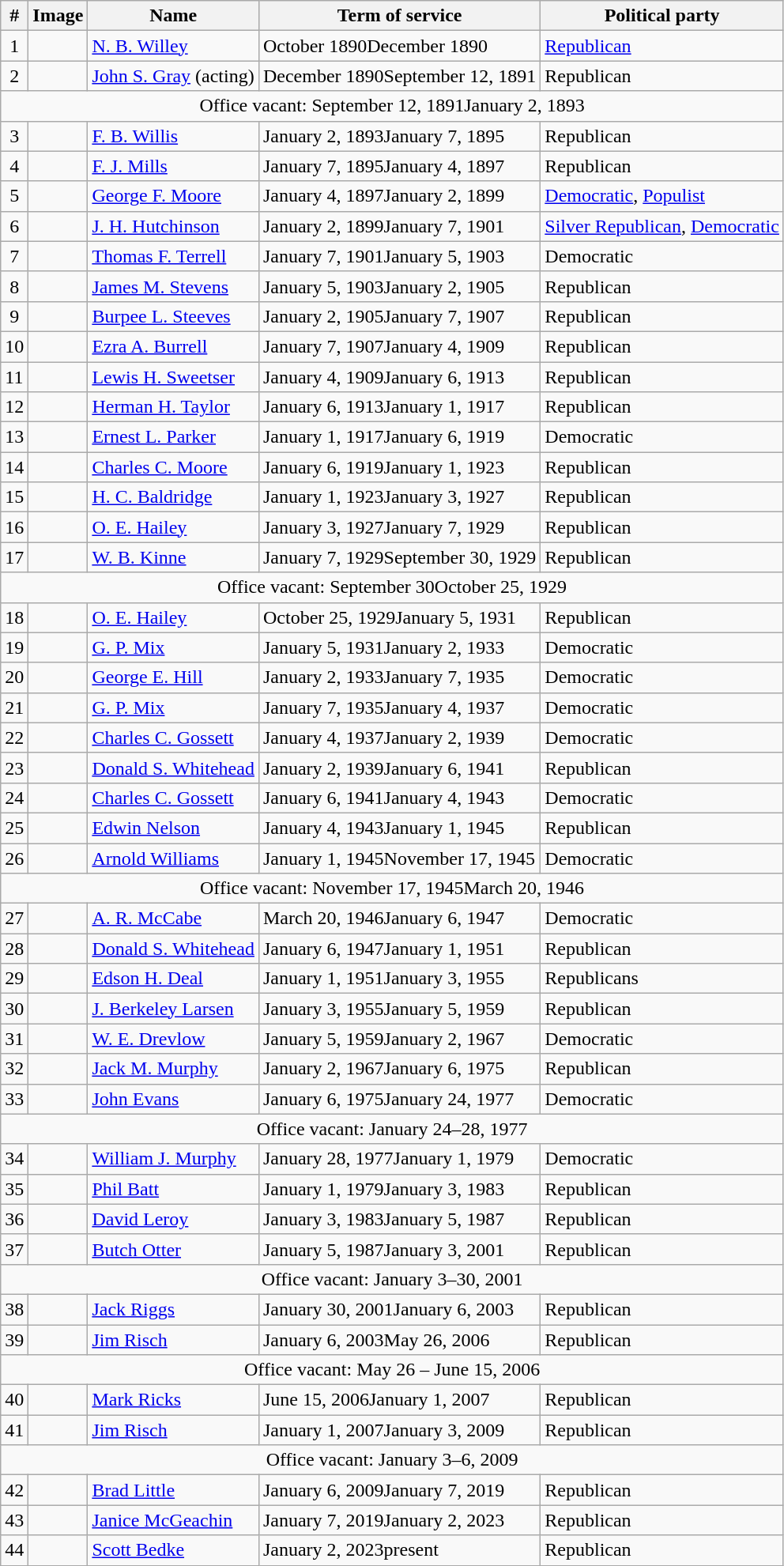<table class="wikitable">
<tr>
<th>#</th>
<th>Image</th>
<th>Name</th>
<th>Term of service</th>
<th>Political party</th>
</tr>
<tr>
<td align=center>1</td>
<td></td>
<td><a href='#'>N. B. Willey</a></td>
<td>October 1890December 1890</td>
<td><a href='#'>Republican</a></td>
</tr>
<tr>
<td align=center>2</td>
<td></td>
<td><a href='#'>John S. Gray</a> (acting)</td>
<td>December 1890September 12, 1891</td>
<td>Republican</td>
</tr>
<tr>
<td colspan=5 align=center>Office vacant: September 12, 1891January 2, 1893</td>
</tr>
<tr>
<td align=center>3</td>
<td></td>
<td><a href='#'>F. B. Willis</a></td>
<td>January 2, 1893January 7, 1895</td>
<td>Republican</td>
</tr>
<tr>
<td align=center>4</td>
<td></td>
<td><a href='#'>F. J. Mills</a></td>
<td>January 7, 1895January 4, 1897</td>
<td>Republican</td>
</tr>
<tr>
<td align=center>5</td>
<td></td>
<td><a href='#'>George F. Moore</a></td>
<td>January 4, 1897January 2, 1899</td>
<td><a href='#'>Democratic</a>, <a href='#'>Populist</a></td>
</tr>
<tr>
<td align=center>6</td>
<td></td>
<td><a href='#'>J. H. Hutchinson</a></td>
<td>January 2, 1899January 7, 1901</td>
<td><a href='#'>Silver Republican</a>, <a href='#'>Democratic</a></td>
</tr>
<tr>
<td align=center>7</td>
<td></td>
<td><a href='#'>Thomas F. Terrell</a></td>
<td>January 7, 1901January 5, 1903</td>
<td>Democratic</td>
</tr>
<tr>
<td align=center>8</td>
<td></td>
<td><a href='#'>James M. Stevens</a></td>
<td>January 5, 1903January 2, 1905</td>
<td>Republican</td>
</tr>
<tr>
<td align=center>9</td>
<td></td>
<td><a href='#'>Burpee L. Steeves</a></td>
<td>January 2, 1905January 7, 1907</td>
<td>Republican</td>
</tr>
<tr>
<td>10</td>
<td></td>
<td><a href='#'>Ezra A. Burrell</a></td>
<td>January 7, 1907January 4, 1909</td>
<td>Republican</td>
</tr>
<tr>
<td>11</td>
<td></td>
<td><a href='#'>Lewis H. Sweetser</a></td>
<td>January 4, 1909January 6, 1913</td>
<td>Republican</td>
</tr>
<tr>
<td>12</td>
<td></td>
<td><a href='#'>Herman H. Taylor</a></td>
<td>January 6, 1913January 1, 1917</td>
<td>Republican</td>
</tr>
<tr>
<td>13</td>
<td></td>
<td><a href='#'>Ernest L. Parker</a></td>
<td>January 1, 1917January 6, 1919</td>
<td>Democratic</td>
</tr>
<tr>
<td>14</td>
<td></td>
<td><a href='#'>Charles C. Moore</a></td>
<td>January 6, 1919January 1, 1923</td>
<td>Republican</td>
</tr>
<tr>
<td>15</td>
<td></td>
<td><a href='#'>H. C. Baldridge</a></td>
<td>January 1, 1923January 3, 1927</td>
<td>Republican</td>
</tr>
<tr>
<td>16</td>
<td></td>
<td><a href='#'>O. E. Hailey</a></td>
<td>January 3, 1927January 7, 1929</td>
<td>Republican</td>
</tr>
<tr>
<td>17</td>
<td></td>
<td><a href='#'>W. B. Kinne</a></td>
<td>January 7, 1929September 30, 1929</td>
<td>Republican</td>
</tr>
<tr>
<td colspan=5 align=center>Office vacant: September 30October 25, 1929</td>
</tr>
<tr>
<td>18</td>
<td></td>
<td><a href='#'>O. E. Hailey</a></td>
<td>October 25, 1929January 5, 1931</td>
<td>Republican</td>
</tr>
<tr>
<td>19</td>
<td></td>
<td><a href='#'>G. P. Mix</a></td>
<td>January 5, 1931January 2, 1933</td>
<td>Democratic</td>
</tr>
<tr>
<td>20</td>
<td></td>
<td><a href='#'>George E. Hill</a></td>
<td>January 2, 1933January 7, 1935</td>
<td>Democratic</td>
</tr>
<tr>
<td>21</td>
<td></td>
<td><a href='#'>G. P. Mix</a></td>
<td>January 7, 1935January 4, 1937</td>
<td>Democratic</td>
</tr>
<tr>
<td>22</td>
<td></td>
<td><a href='#'>Charles C. Gossett</a></td>
<td>January 4, 1937January 2, 1939</td>
<td>Democratic</td>
</tr>
<tr>
<td>23</td>
<td></td>
<td><a href='#'>Donald S. Whitehead</a></td>
<td>January 2, 1939January 6, 1941</td>
<td>Republican</td>
</tr>
<tr>
<td>24</td>
<td></td>
<td><a href='#'>Charles C. Gossett</a></td>
<td>January 6, 1941January 4, 1943</td>
<td>Democratic</td>
</tr>
<tr>
<td>25</td>
<td></td>
<td><a href='#'>Edwin Nelson</a></td>
<td>January 4, 1943January 1, 1945</td>
<td>Republican</td>
</tr>
<tr>
<td>26</td>
<td></td>
<td><a href='#'>Arnold Williams</a></td>
<td>January 1, 1945November 17, 1945</td>
<td>Democratic</td>
</tr>
<tr>
<td colspan=5 align=center>Office vacant: November 17, 1945March 20, 1946</td>
</tr>
<tr>
<td>27</td>
<td></td>
<td><a href='#'>A. R. McCabe</a></td>
<td>March 20, 1946January 6, 1947</td>
<td>Democratic</td>
</tr>
<tr>
<td>28</td>
<td></td>
<td><a href='#'>Donald S. Whitehead</a></td>
<td>January 6, 1947January 1, 1951</td>
<td>Republican</td>
</tr>
<tr>
<td>29</td>
<td></td>
<td><a href='#'>Edson H. Deal</a></td>
<td>January 1, 1951January 3, 1955</td>
<td>Republicans</td>
</tr>
<tr>
<td>30</td>
<td></td>
<td><a href='#'>J. Berkeley Larsen</a></td>
<td>January 3, 1955January 5, 1959</td>
<td>Republican</td>
</tr>
<tr>
<td>31</td>
<td></td>
<td><a href='#'>W. E. Drevlow</a></td>
<td>January 5, 1959January 2, 1967</td>
<td>Democratic</td>
</tr>
<tr>
<td>32</td>
<td></td>
<td><a href='#'>Jack M. Murphy</a></td>
<td>January 2, 1967January 6, 1975</td>
<td>Republican</td>
</tr>
<tr>
<td>33</td>
<td></td>
<td><a href='#'>John Evans</a></td>
<td>January 6, 1975January 24, 1977</td>
<td>Democratic</td>
</tr>
<tr>
<td colspan=5 align=center>Office vacant: January 24–28, 1977</td>
</tr>
<tr>
<td>34</td>
<td></td>
<td><a href='#'>William J. Murphy</a></td>
<td>January 28, 1977January 1, 1979</td>
<td>Democratic</td>
</tr>
<tr>
<td>35</td>
<td></td>
<td><a href='#'>Phil Batt</a></td>
<td>January 1, 1979January 3, 1983</td>
<td>Republican</td>
</tr>
<tr>
<td>36</td>
<td></td>
<td><a href='#'>David Leroy</a></td>
<td>January 3, 1983January 5, 1987</td>
<td>Republican</td>
</tr>
<tr>
<td>37</td>
<td></td>
<td><a href='#'>Butch Otter</a></td>
<td>January 5, 1987January 3, 2001</td>
<td>Republican</td>
</tr>
<tr>
<td colspan=5 align=center>Office vacant: January 3–30, 2001</td>
</tr>
<tr>
<td>38</td>
<td></td>
<td><a href='#'>Jack Riggs</a></td>
<td>January 30, 2001January 6, 2003</td>
<td>Republican</td>
</tr>
<tr>
<td>39</td>
<td></td>
<td><a href='#'>Jim Risch</a></td>
<td>January 6, 2003May 26, 2006</td>
<td>Republican</td>
</tr>
<tr>
<td colspan=5 align=center>Office vacant: May 26 – June 15, 2006</td>
</tr>
<tr>
<td>40</td>
<td></td>
<td><a href='#'>Mark Ricks</a></td>
<td>June 15, 2006January 1, 2007</td>
<td>Republican</td>
</tr>
<tr>
<td>41</td>
<td></td>
<td><a href='#'>Jim Risch</a></td>
<td>January 1, 2007January 3, 2009</td>
<td>Republican</td>
</tr>
<tr>
<td colspan=5 align=center>Office vacant: January 3–6, 2009</td>
</tr>
<tr>
<td>42</td>
<td></td>
<td><a href='#'>Brad Little</a></td>
<td>January 6, 2009January 7, 2019</td>
<td>Republican</td>
</tr>
<tr>
<td>43</td>
<td></td>
<td><a href='#'>Janice McGeachin</a></td>
<td>January 7, 2019January 2, 2023</td>
<td>Republican</td>
</tr>
<tr>
<td>44</td>
<td></td>
<td><a href='#'>Scott Bedke</a></td>
<td>January 2, 2023present</td>
<td>Republican</td>
</tr>
</table>
